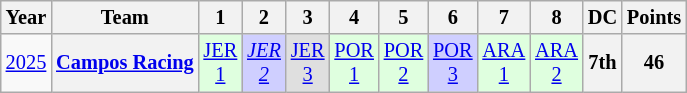<table class="wikitable" style="text-align:center; font-size:85%">
<tr>
<th>Year</th>
<th>Team</th>
<th>1</th>
<th>2</th>
<th>3</th>
<th>4</th>
<th>5</th>
<th>6</th>
<th>7</th>
<th>8</th>
<th>DC</th>
<th>Points</th>
</tr>
<tr>
<td><a href='#'>2025</a></td>
<th><a href='#'>Campos Racing</a></th>
<td style="background:#DFFFDF"><a href='#'>JER<br>1</a><br></td>
<td style="background:#CFCFFF"><em><a href='#'>JER<br>2</a></em><br></td>
<td style="background:#DFDFDF"><a href='#'>JER<br>3</a><br></td>
<td style="background:#DFFFDF"><a href='#'>POR<br>1</a><br></td>
<td style="background:#DFFFDF"><a href='#'>POR<br>2</a><br></td>
<td style="background:#CFCFFF"><a href='#'>POR<br>3</a><br></td>
<td style="background:#DFFFDF"><a href='#'>ARA<br>1</a><br></td>
<td style="background:#DFFFDF"><a href='#'>ARA<br>2</a><br></td>
<th>7th</th>
<th>46</th>
</tr>
</table>
